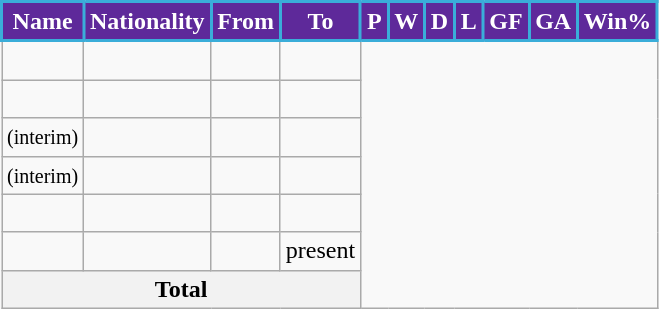<table class="wikitable plainrowheaders sortable">
<tr>
<th style="background:#5E299A; color:#FFFFFF; border:2px solid #3aadd9;" scope="col" class="unsortable">Name</th>
<th style="background:#5E299A; color:#FFFFFF; border:2px solid #3aadd9;" scope="col" class="unsortable">Nationality</th>
<th style="background:#5E299A; color:#FFFFFF; border:2px solid #3aadd9;" scope="col" class="unsortable">From</th>
<th style="background:#5E299A; color:#FFFFFF; border:2px solid #3aadd9;" scope="col" class="unsortable">To</th>
<th style="background-color:#5E299A; color:#FFFFFF; border:2px solid #3aadd9;" scope="col">P</th>
<th style="background-color:#5E299A; color:#FFFFFF; border:2px solid #3aadd9;" scope="col">W</th>
<th style="background-color:#5E299A; color:#FFFFFF; border:2px solid #3aadd9;" scope="col">D</th>
<th style="background-color:#5E299A; color:#FFFFFF; border:2px solid #3aadd9;" scope="col">L</th>
<th style="background-color:#5E299A; color:#FFFFFF; border:2px solid #3aadd9;" scope="col">GF</th>
<th style="background-color:#5E299A; color:#FFFFFF; border:2px solid #3aadd9;" scope="col">GA</th>
<th style="background-color:#5E299A; color:#FFFFFF; border:2px solid #3aadd9;" scope="col">Win%</th>
</tr>
<tr>
<td></td>
<td></td>
<td style="text-align:center;"></td>
<td style="text-align:center;"><br></td>
</tr>
<tr>
<td></td>
<td></td>
<td style="text-align:center;"></td>
<td style="text-align:center;"><br></td>
</tr>
<tr>
<td> <small>(interim)</small></td>
<td></td>
<td style="text-align:center;"></td>
<td style="text-align:center;"><br></td>
</tr>
<tr>
<td> <small>(interim)</small></td>
<td></td>
<td style="text-align:center;"></td>
<td style="text-align:center;"><br></td>
</tr>
<tr>
<td></td>
<td></td>
<td style="text-align:center;"></td>
<td style="text-align:center;"><br></td>
</tr>
<tr>
<td></td>
<td></td>
<td style="text-align:center;"></td>
<td style="text-align:center;">present<br></td>
</tr>
<tr>
<th colspan="4">Total<br></th>
</tr>
</table>
